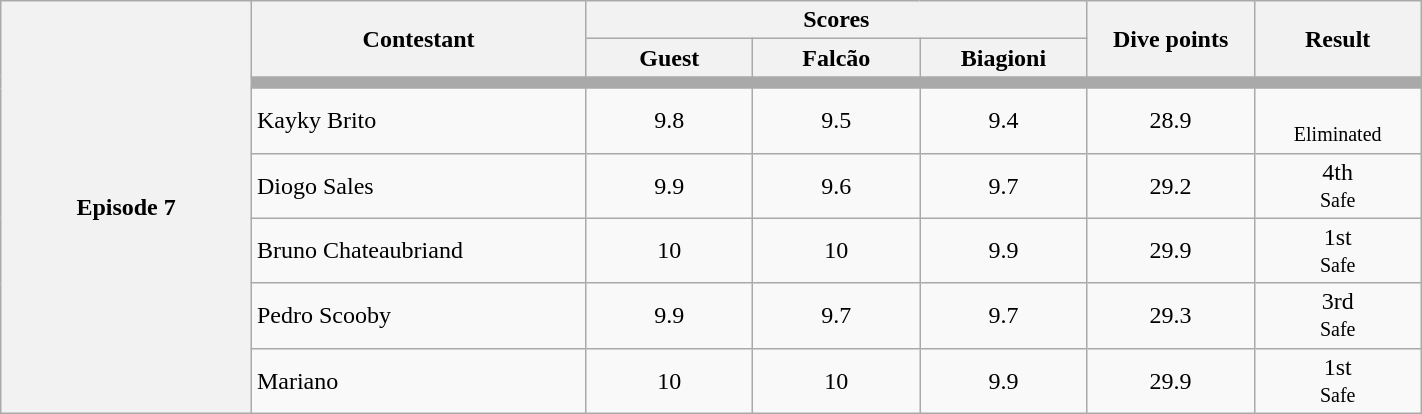<table class="wikitable" style="text-align:center; width:75%;">
<tr>
<th rowspan=08 style="width:15%;">Episode 7<br><small></small></th>
<th rowspan=02 style="width:20%;">Contestant</th>
<th colspan=03 style="width:30%;">Scores</th>
<th rowspan=02 style="width:10%;">Dive points</th>
<th rowspan=02 style="width:10%;">Result</th>
</tr>
<tr>
<th style="width:10%;">Guest</th>
<th style="width:10%;">Falcão</th>
<th style="width:10%;">Biagioni</th>
</tr>
<tr>
<td colspan=6 bgcolor="#A9A9A9"></td>
</tr>
<tr>
<td align="left">Kayky Brito</td>
<td>9.8</td>
<td>9.5</td>
<td>9.4</td>
<td>28.9</td>
<td><br><small>Eliminated</small></td>
</tr>
<tr>
<td align="left">Diogo Sales</td>
<td>9.9</td>
<td>9.6</td>
<td>9.7</td>
<td>29.2</td>
<td>4th<br><small>Safe</small></td>
</tr>
<tr>
<td align="left">Bruno Chateaubriand</td>
<td>10</td>
<td>10</td>
<td>9.9</td>
<td>29.9</td>
<td>1st<br><small>Safe</small></td>
</tr>
<tr>
<td align="left">Pedro Scooby</td>
<td>9.9</td>
<td>9.7</td>
<td>9.7</td>
<td>29.3</td>
<td>3rd<br><small>Safe</small></td>
</tr>
<tr>
<td align="left">Mariano</td>
<td>10</td>
<td>10</td>
<td>9.9</td>
<td>29.9</td>
<td>1st<br><small>Safe</small></td>
</tr>
</table>
